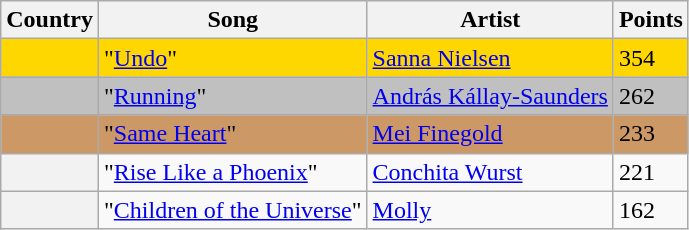<table class="wikitable plainrowheaders">
<tr>
<th scope="col">Country</th>
<th scope="col">Song</th>
<th scope="col">Artist</th>
<th scope="col">Points</th>
</tr>
<tr style="background:gold;">
<th scope="row" style="background:gold;"></th>
<td>"<a href='#'>Undo</a>"</td>
<td><a href='#'>Sanna Nielsen</a></td>
<td>354</td>
</tr>
<tr style="background:silver;">
<th scope="row" style="background:silver;"></th>
<td>"<a href='#'>Running</a>"</td>
<td><a href='#'>András Kállay-Saunders</a></td>
<td>262</td>
</tr>
<tr style="background:#c96;">
<th scope="row" style="background:#c96;"></th>
<td>"<a href='#'>Same Heart</a>"</td>
<td><a href='#'>Mei Finegold</a></td>
<td>233</td>
</tr>
<tr>
<th scope="row"></th>
<td>"<a href='#'>Rise Like a Phoenix</a>"</td>
<td><a href='#'>Conchita Wurst</a></td>
<td>221</td>
</tr>
<tr>
<th scope="row"></th>
<td>"<a href='#'>Children of the Universe</a>"</td>
<td><a href='#'>Molly</a></td>
<td>162</td>
</tr>
</table>
